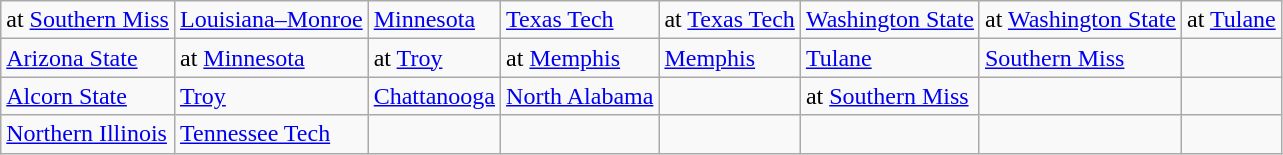<table class="wikitable">
<tr>
<td>at <a href='#'>Southern Miss</a></td>
<td><a href='#'>Louisiana–Monroe</a></td>
<td><a href='#'>Minnesota</a></td>
<td><a href='#'>Texas Tech</a></td>
<td>at <a href='#'>Texas Tech</a></td>
<td><a href='#'>Washington State</a></td>
<td>at <a href='#'>Washington State</a></td>
<td>at <a href='#'>Tulane</a></td>
</tr>
<tr>
<td><a href='#'>Arizona State</a></td>
<td>at <a href='#'>Minnesota</a></td>
<td>at <a href='#'>Troy</a></td>
<td>at <a href='#'>Memphis</a></td>
<td><a href='#'>Memphis</a></td>
<td><a href='#'>Tulane</a></td>
<td><a href='#'>Southern Miss</a></td>
<td></td>
</tr>
<tr>
<td><a href='#'>Alcorn State</a></td>
<td><a href='#'>Troy</a></td>
<td><a href='#'>Chattanooga</a></td>
<td><a href='#'>North Alabama</a></td>
<td></td>
<td>at <a href='#'>Southern Miss</a></td>
<td></td>
<td></td>
</tr>
<tr>
<td><a href='#'>Northern Illinois</a></td>
<td><a href='#'>Tennessee Tech</a></td>
<td></td>
<td></td>
<td></td>
<td></td>
<td></td>
<td></td>
</tr>
</table>
